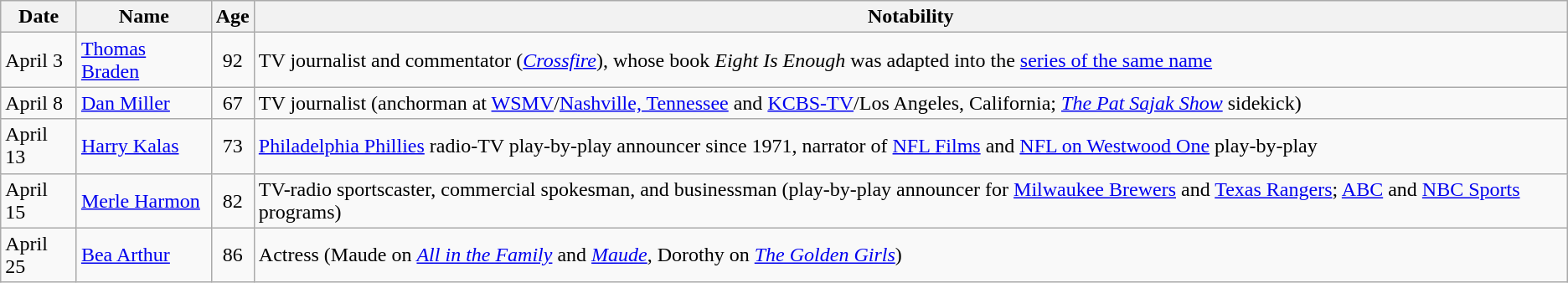<table class="wikitable sortable">
<tr ">
<th>Date</th>
<th>Name</th>
<th>Age</th>
<th class="unsortable">Notability</th>
</tr>
<tr>
<td>April 3</td>
<td><a href='#'>Thomas Braden</a></td>
<td style="text-align:center;">92</td>
<td>TV journalist and commentator (<em><a href='#'>Crossfire</a></em>), whose book <em>Eight Is Enough</em> was adapted into the <a href='#'>series of the same name</a></td>
</tr>
<tr>
<td>April 8</td>
<td><a href='#'>Dan Miller</a></td>
<td style="text-align:center;">67</td>
<td>TV journalist (anchorman at <a href='#'>WSMV</a>/<a href='#'>Nashville, Tennessee</a> and <a href='#'>KCBS-TV</a>/Los Angeles, California; <em><a href='#'>The Pat Sajak Show</a></em> sidekick)</td>
</tr>
<tr>
<td>April 13</td>
<td><a href='#'>Harry Kalas</a></td>
<td style="text-align:center;">73</td>
<td><a href='#'>Philadelphia Phillies</a> radio-TV play-by-play announcer since 1971, narrator of <a href='#'>NFL Films</a> and <a href='#'>NFL on Westwood One</a> play-by-play</td>
</tr>
<tr>
<td>April 15</td>
<td><a href='#'>Merle Harmon</a></td>
<td style="text-align:center;">82</td>
<td>TV-radio sportscaster, commercial spokesman, and businessman (play-by-play announcer for <a href='#'>Milwaukee Brewers</a> and <a href='#'>Texas Rangers</a>; <a href='#'>ABC</a> and <a href='#'>NBC Sports</a> programs)</td>
</tr>
<tr>
<td>April 25</td>
<td><a href='#'>Bea Arthur</a></td>
<td style="text-align:center;">86</td>
<td>Actress (Maude on <em><a href='#'>All in the Family</a></em> and <em><a href='#'>Maude</a></em>, Dorothy on <em><a href='#'>The Golden Girls</a></em>)</td>
</tr>
</table>
